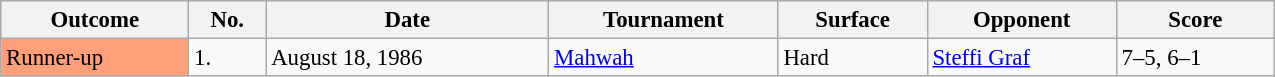<table class="wikitable" style=font-size:95%;" width="850">
<tr bgcolor="#efefef">
<th>Outcome</th>
<th>No.</th>
<th>Date</th>
<th>Tournament</th>
<th>Surface</th>
<th>Opponent</th>
<th>Score</th>
</tr>
<tr bgcolor=>
<td bgcolor="FFA07A">Runner-up</td>
<td>1.</td>
<td>August 18, 1986</td>
<td><a href='#'>Mahwah</a></td>
<td>Hard</td>
<td> <a href='#'>Steffi Graf</a></td>
<td>7–5, 6–1</td>
</tr>
</table>
